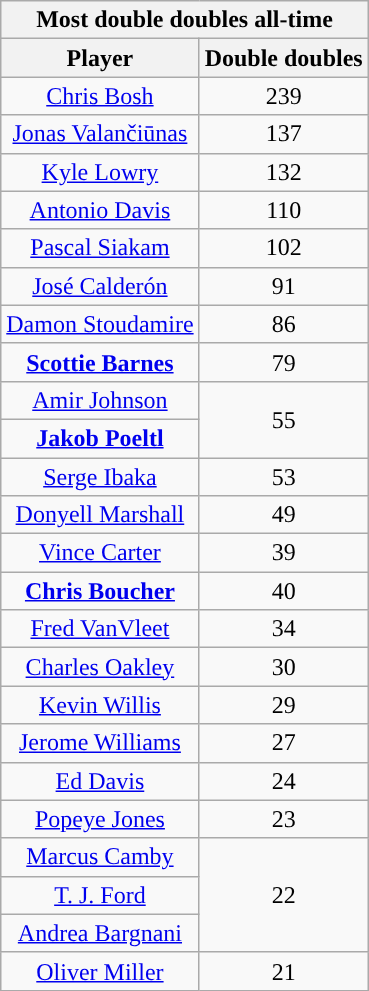<table class="wikitable" style="text-align:center">
<tr>
<th colspan="2">Most double doubles all-time</th>
</tr>
<tr>
<th>Player</th>
<th>Double doubles</th>
</tr>
<tr>
<td><a href='#'>Chris Bosh</a></td>
<td>239</td>
</tr>
<tr>
<td><a href='#'>Jonas Valančiūnas</a></td>
<td>137</td>
</tr>
<tr>
<td><a href='#'>Kyle Lowry</a></td>
<td>132</td>
</tr>
<tr>
<td><a href='#'>Antonio Davis</a></td>
<td>110</td>
</tr>
<tr>
<td><a href='#'>Pascal Siakam</a></td>
<td>102</td>
</tr>
<tr>
<td><a href='#'>José Calderón</a></td>
<td>91</td>
</tr>
<tr>
<td><a href='#'>Damon Stoudamire</a></td>
<td>86</td>
</tr>
<tr>
<td><strong><a href='#'>Scottie Barnes</a></strong></td>
<td>79</td>
</tr>
<tr>
<td><a href='#'>Amir Johnson</a></td>
<td rowspan=2>55</td>
</tr>
<tr>
<td><strong><a href='#'>Jakob Poeltl</a></strong></td>
</tr>
<tr>
<td><a href='#'>Serge Ibaka</a></td>
<td>53</td>
</tr>
<tr>
<td><a href='#'>Donyell Marshall</a></td>
<td>49</td>
</tr>
<tr>
<td><a href='#'>Vince Carter</a></td>
<td>39</td>
</tr>
<tr>
<td><strong><a href='#'>Chris Boucher</a></strong></td>
<td>40</td>
</tr>
<tr>
<td><a href='#'>Fred VanVleet</a></td>
<td>34</td>
</tr>
<tr>
<td><a href='#'>Charles Oakley</a></td>
<td>30</td>
</tr>
<tr>
<td><a href='#'>Kevin Willis</a></td>
<td>29</td>
</tr>
<tr>
<td><a href='#'>Jerome Williams</a></td>
<td>27</td>
</tr>
<tr>
<td><a href='#'>Ed Davis</a></td>
<td>24</td>
</tr>
<tr>
<td><a href='#'>Popeye Jones</a></td>
<td>23</td>
</tr>
<tr>
<td><a href='#'>Marcus Camby</a></td>
<td rowspan=3>22</td>
</tr>
<tr>
<td><a href='#'>T. J. Ford</a></td>
</tr>
<tr>
<td><a href='#'>Andrea Bargnani</a></td>
</tr>
<tr>
<td><a href='#'>Oliver Miller</a></td>
<td>21</td>
</tr>
</table>
